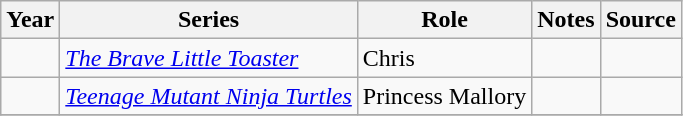<table class="wikitable sortable plainrowheaders">
<tr>
<th>Year</th>
<th>Series</th>
<th>Role</th>
<th class="unsortable">Notes</th>
<th class="unsortable">Source</th>
</tr>
<tr>
<td></td>
<td><em><a href='#'>The Brave Little Toaster</a></em></td>
<td>Chris</td>
<td></td>
<td></td>
</tr>
<tr>
<td></td>
<td><em><a href='#'>Teenage Mutant Ninja Turtles</a></em></td>
<td>Princess Mallory</td>
<td></td>
<td></td>
</tr>
<tr>
</tr>
</table>
